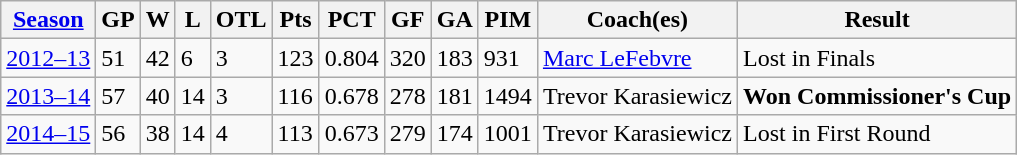<table class="wikitable">
<tr align="center">
<th><a href='#'>Season</a></th>
<th>GP</th>
<th>W</th>
<th>L</th>
<th>OTL</th>
<th>Pts</th>
<th>PCT</th>
<th>GF</th>
<th>GA</th>
<th>PIM</th>
<th>Coach(es)</th>
<th>Result</th>
</tr>
<tr>
<td><a href='#'>2012–13</a></td>
<td>51</td>
<td>42</td>
<td>6</td>
<td>3</td>
<td>123</td>
<td>0.804</td>
<td>320</td>
<td>183</td>
<td>931</td>
<td><a href='#'>Marc LeFebvre</a></td>
<td>Lost in Finals</td>
</tr>
<tr>
<td><a href='#'>2013–14</a></td>
<td>57</td>
<td>40</td>
<td>14</td>
<td>3</td>
<td>116</td>
<td>0.678</td>
<td>278</td>
<td>181</td>
<td>1494</td>
<td>Trevor Karasiewicz</td>
<td><strong>Won Commissioner's Cup</strong></td>
</tr>
<tr>
<td><a href='#'>2014–15</a></td>
<td>56</td>
<td>38</td>
<td>14</td>
<td>4</td>
<td>113</td>
<td>0.673</td>
<td>279</td>
<td>174</td>
<td>1001</td>
<td>Trevor Karasiewicz</td>
<td>Lost in First Round</td>
</tr>
</table>
